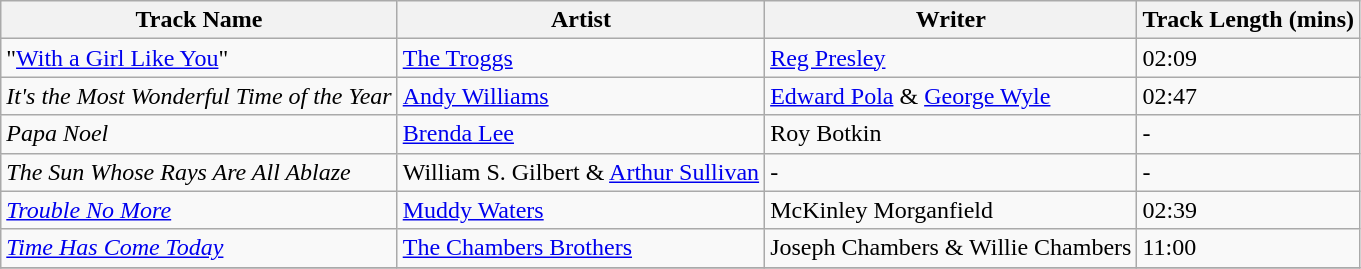<table class="wikitable">
<tr>
<th>Track Name</th>
<th>Artist</th>
<th>Writer</th>
<th>Track Length (mins)</th>
</tr>
<tr>
<td>"<a href='#'>With a Girl Like You</a>"</td>
<td><a href='#'>The Troggs</a></td>
<td><a href='#'>Reg Presley</a></td>
<td>02:09</td>
</tr>
<tr>
<td><em>It's the Most Wonderful Time of the Year</em></td>
<td><a href='#'>Andy Williams</a></td>
<td><a href='#'>Edward Pola</a> & <a href='#'>George Wyle</a></td>
<td>02:47</td>
</tr>
<tr>
<td><em>Papa Noel</em></td>
<td><a href='#'>Brenda Lee</a></td>
<td>Roy Botkin</td>
<td>-</td>
</tr>
<tr>
<td><em>The Sun Whose Rays Are All Ablaze</em></td>
<td>William S. Gilbert & <a href='#'>Arthur Sullivan</a></td>
<td>-</td>
<td>-</td>
</tr>
<tr>
<td><em><a href='#'>Trouble No More</a></em></td>
<td><a href='#'>Muddy Waters</a></td>
<td>McKinley Morganfield</td>
<td>02:39</td>
</tr>
<tr>
<td><em><a href='#'>Time Has Come Today</a></em></td>
<td><a href='#'>The Chambers Brothers</a></td>
<td>Joseph Chambers & Willie Chambers</td>
<td>11:00</td>
</tr>
<tr>
</tr>
</table>
